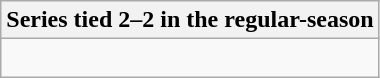<table class="wikitable collapsible collapsed">
<tr>
<th>Series tied 2–2 in the regular-season</th>
</tr>
<tr>
<td><br>


</td>
</tr>
</table>
